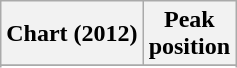<table class="wikitable sortable plainrowheaders" style="text-align:center">
<tr>
<th scope="col">Chart (2012)</th>
<th scope="col">Peak<br> position</th>
</tr>
<tr>
</tr>
<tr>
</tr>
<tr>
</tr>
<tr>
</tr>
<tr>
</tr>
</table>
